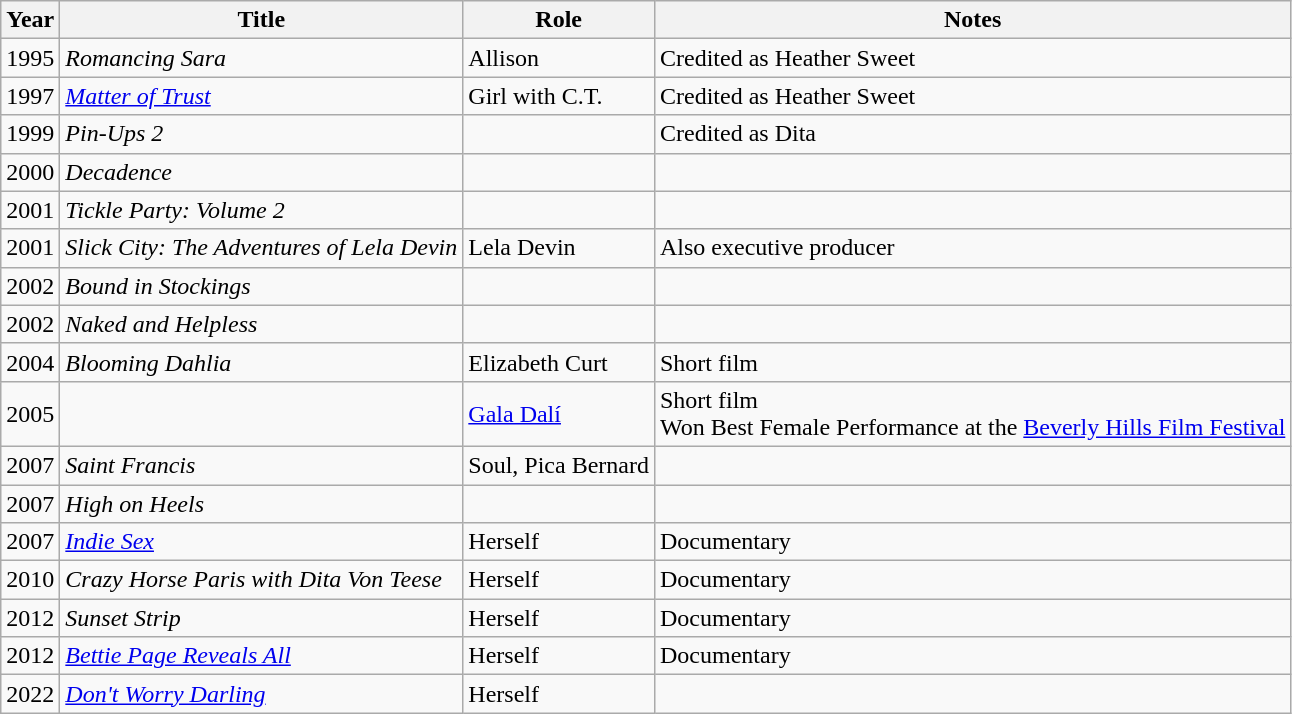<table class="wikitable sortable">
<tr>
<th>Year</th>
<th>Title</th>
<th>Role</th>
<th class="unsortable">Notes</th>
</tr>
<tr>
<td>1995</td>
<td><em>Romancing Sara</em></td>
<td>Allison</td>
<td>Credited as Heather Sweet</td>
</tr>
<tr>
<td>1997</td>
<td><em><a href='#'>Matter of Trust</a></em></td>
<td>Girl with C.T.</td>
<td>Credited as Heather Sweet</td>
</tr>
<tr>
<td>1999</td>
<td><em>Pin-Ups 2</em></td>
<td></td>
<td>Credited as Dita</td>
</tr>
<tr>
<td>2000</td>
<td><em>Decadence</em></td>
<td></td>
<td></td>
</tr>
<tr>
<td>2001</td>
<td><em>Tickle Party: Volume 2</em></td>
<td></td>
<td></td>
</tr>
<tr>
<td>2001</td>
<td><em>Slick City: The Adventures of Lela Devin</em></td>
<td>Lela Devin</td>
<td>Also executive producer</td>
</tr>
<tr>
<td>2002</td>
<td><em>Bound in Stockings</em></td>
<td></td>
<td></td>
</tr>
<tr>
<td>2002</td>
<td><em>Naked and Helpless</em></td>
<td></td>
<td></td>
</tr>
<tr>
<td>2004</td>
<td><em>Blooming Dahlia</em></td>
<td>Elizabeth Curt</td>
<td>Short film</td>
</tr>
<tr>
<td>2005</td>
<td><em></em></td>
<td><a href='#'>Gala Dalí</a></td>
<td>Short film<br>Won Best Female Performance at the <a href='#'>Beverly Hills Film Festival</a></td>
</tr>
<tr>
<td>2007</td>
<td><em>Saint Francis</em></td>
<td>Soul, Pica Bernard</td>
<td></td>
</tr>
<tr>
<td>2007</td>
<td><em>High on Heels</em></td>
<td></td>
<td></td>
</tr>
<tr>
<td>2007</td>
<td><em><a href='#'>Indie Sex</a></em></td>
<td>Herself</td>
<td>Documentary</td>
</tr>
<tr>
<td>2010</td>
<td><em>Crazy Horse Paris with Dita Von Teese</em></td>
<td>Herself</td>
<td>Documentary</td>
</tr>
<tr>
<td>2012</td>
<td><em>Sunset Strip</em></td>
<td>Herself</td>
<td>Documentary</td>
</tr>
<tr>
<td>2012</td>
<td><em><a href='#'>Bettie Page Reveals All</a></em></td>
<td>Herself</td>
<td>Documentary</td>
</tr>
<tr>
<td>2022</td>
<td><em><a href='#'>Don't Worry Darling</a></em></td>
<td>Herself</td>
<td></td>
</tr>
</table>
